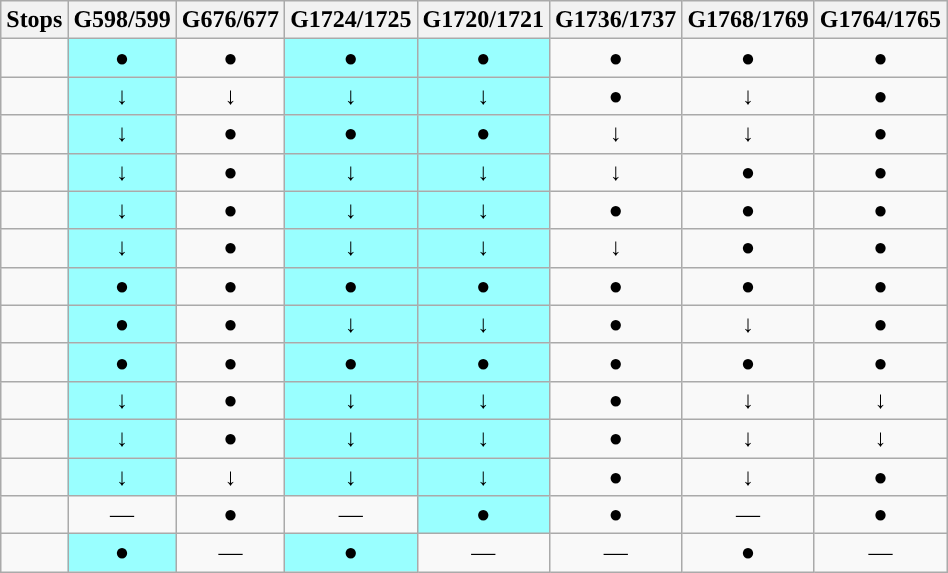<table class="wikitable" style="text-align: center">
<tr>
<th>Stops</th>
<th>G598/599</th>
<th>G676/677</th>
<th>G1724/1725</th>
<th>G1720/1721</th>
<th>G1736/1737</th>
<th>G1768/1769</th>
<th>G1764/1765</th>
</tr>
<tr>
<td><strong></strong></td>
<td style="background:#99FFFF">●</td>
<td>●</td>
<td style="background:#99FFFF">●</td>
<td style="background:#99FFFF">●</td>
<td>●</td>
<td>●</td>
<td>●</td>
</tr>
<tr>
<td></td>
<td style="background:#99FFFF">↓</td>
<td>↓</td>
<td style="background:#99FFFF">↓</td>
<td style="background:#99FFFF">↓</td>
<td>●</td>
<td>↓</td>
<td>●</td>
</tr>
<tr>
<td></td>
<td style="background:#99FFFF">↓</td>
<td>●</td>
<td style="background:#99FFFF">●</td>
<td style="background:#99FFFF">●</td>
<td>↓</td>
<td>↓</td>
<td>●</td>
</tr>
<tr>
<td></td>
<td style="background:#99FFFF">↓</td>
<td>●</td>
<td style="background:#99FFFF">↓</td>
<td style="background:#99FFFF">↓</td>
<td>↓</td>
<td>●</td>
<td>●</td>
</tr>
<tr>
<td></td>
<td style="background:#99FFFF">↓</td>
<td>●</td>
<td style="background:#99FFFF">↓</td>
<td style="background:#99FFFF">↓</td>
<td>●</td>
<td>●</td>
<td>●</td>
</tr>
<tr>
<td></td>
<td style="background:#99FFFF">↓</td>
<td>●</td>
<td style="background:#99FFFF">↓</td>
<td style="background:#99FFFF">↓</td>
<td>↓</td>
<td>●</td>
<td>●</td>
</tr>
<tr>
<td><strong></strong></td>
<td style="background:#99FFFF">●</td>
<td>●</td>
<td style="background:#99FFFF">●</td>
<td style="background:#99FFFF">●</td>
<td>●</td>
<td>●</td>
<td>●</td>
</tr>
<tr>
<td></td>
<td style="background:#99FFFF">●</td>
<td>●</td>
<td style="background:#99FFFF">↓</td>
<td style="background:#99FFFF">↓</td>
<td>●</td>
<td>↓</td>
<td>●</td>
</tr>
<tr>
<td><strong></strong></td>
<td style="background:#99FFFF">●</td>
<td>●</td>
<td style="background:#99FFFF">●</td>
<td style="background:#99FFFF">●</td>
<td>●</td>
<td>●</td>
<td>●</td>
</tr>
<tr>
<td></td>
<td style="background:#99FFFF">↓</td>
<td>●</td>
<td style="background:#99FFFF">↓</td>
<td style="background:#99FFFF">↓</td>
<td>●</td>
<td>↓</td>
<td>↓</td>
</tr>
<tr>
<td></td>
<td style="background:#99FFFF">↓</td>
<td>●</td>
<td style="background:#99FFFF">↓</td>
<td style="background:#99FFFF">↓</td>
<td>●</td>
<td>↓</td>
<td>↓</td>
</tr>
<tr>
<td></td>
<td style="background:#99FFFF">↓</td>
<td>↓</td>
<td style="background:#99FFFF">↓</td>
<td style="background:#99FFFF">↓</td>
<td>●</td>
<td>↓</td>
<td>●</td>
</tr>
<tr>
<td><strong></strong></td>
<td>—</td>
<td>●</td>
<td>—</td>
<td style="background:#99FFFF">●</td>
<td>●</td>
<td>—</td>
<td>●</td>
</tr>
<tr>
<td><strong></strong></td>
<td style="background:#99FFFF">●</td>
<td>—</td>
<td style="background:#99FFFF">●</td>
<td>—</td>
<td>—</td>
<td>●</td>
<td>—</td>
</tr>
</table>
